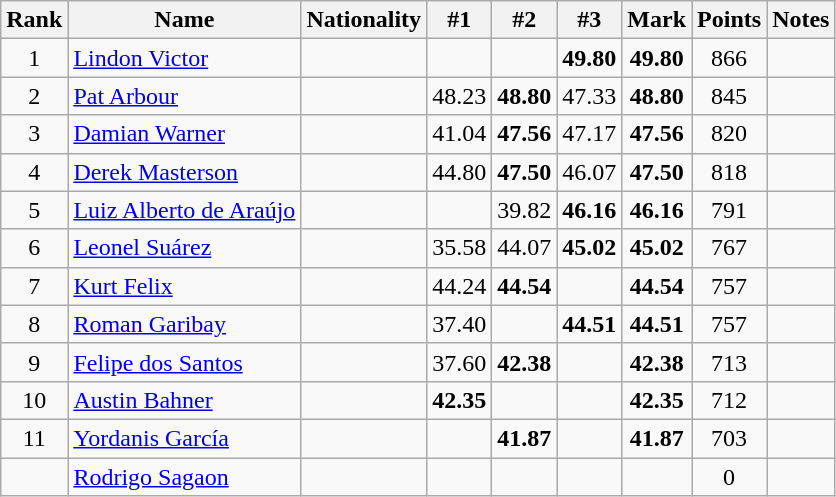<table class="wikitable sortable" style="text-align:center">
<tr>
<th>Rank</th>
<th>Name</th>
<th>Nationality</th>
<th>#1</th>
<th>#2</th>
<th>#3</th>
<th>Mark</th>
<th>Points</th>
<th>Notes</th>
</tr>
<tr>
<td>1</td>
<td align=left><a href='#'>Lindon Victor</a></td>
<td align=left></td>
<td></td>
<td></td>
<td><strong>49.80</strong></td>
<td><strong>49.80</strong></td>
<td>866</td>
<td></td>
</tr>
<tr>
<td>2</td>
<td align=left><a href='#'>Pat Arbour</a></td>
<td align=left></td>
<td>48.23</td>
<td><strong>48.80</strong></td>
<td>47.33</td>
<td><strong>48.80</strong></td>
<td>845</td>
<td></td>
</tr>
<tr>
<td>3</td>
<td align=left><a href='#'>Damian Warner</a></td>
<td align=left></td>
<td>41.04</td>
<td><strong>47.56</strong></td>
<td>47.17</td>
<td><strong>47.56</strong></td>
<td>820</td>
<td></td>
</tr>
<tr>
<td>4</td>
<td align=left><a href='#'>Derek Masterson</a></td>
<td align=left></td>
<td>44.80</td>
<td><strong>47.50</strong></td>
<td>46.07</td>
<td><strong>47.50</strong></td>
<td>818</td>
<td></td>
</tr>
<tr>
<td>5</td>
<td align=left><a href='#'>Luiz Alberto de Araújo</a></td>
<td align=left></td>
<td></td>
<td>39.82</td>
<td><strong>46.16</strong></td>
<td><strong>46.16</strong></td>
<td>791</td>
<td></td>
</tr>
<tr>
<td>6</td>
<td align=left><a href='#'>Leonel Suárez</a></td>
<td align=left></td>
<td>35.58</td>
<td>44.07</td>
<td><strong>45.02</strong></td>
<td><strong>45.02</strong></td>
<td>767</td>
<td></td>
</tr>
<tr>
<td>7</td>
<td align=left><a href='#'>Kurt Felix</a></td>
<td align=left></td>
<td>44.24</td>
<td><strong>44.54</strong></td>
<td></td>
<td><strong>44.54</strong></td>
<td>757</td>
<td></td>
</tr>
<tr>
<td>8</td>
<td align=left><a href='#'>Roman Garibay</a></td>
<td align=left></td>
<td>37.40</td>
<td></td>
<td><strong>44.51</strong></td>
<td><strong>44.51</strong></td>
<td>757</td>
<td></td>
</tr>
<tr>
<td>9</td>
<td align=left><a href='#'>Felipe dos Santos</a></td>
<td align=left></td>
<td>37.60</td>
<td><strong>42.38</strong></td>
<td></td>
<td><strong>42.38</strong></td>
<td>713</td>
<td></td>
</tr>
<tr>
<td>10</td>
<td align=left><a href='#'>Austin Bahner</a></td>
<td align=left></td>
<td><strong>42.35</strong></td>
<td></td>
<td></td>
<td><strong>42.35</strong></td>
<td>712</td>
<td></td>
</tr>
<tr>
<td>11</td>
<td align=left><a href='#'>Yordanis García</a></td>
<td align=left></td>
<td></td>
<td><strong>41.87</strong></td>
<td></td>
<td><strong>41.87</strong></td>
<td>703</td>
<td></td>
</tr>
<tr>
<td></td>
<td align=left><a href='#'>Rodrigo Sagaon</a></td>
<td align=left></td>
<td></td>
<td></td>
<td></td>
<td><strong></strong></td>
<td>0</td>
<td></td>
</tr>
</table>
